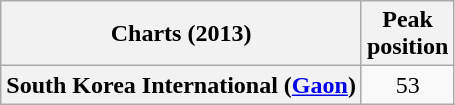<table class="wikitable sortable plainrowheaders" style="text-align:center;">
<tr>
<th>Charts (2013)</th>
<th>Peak<br>position</th>
</tr>
<tr>
<th scope="row">South Korea International (<a href='#'>Gaon</a>)</th>
<td>53</td>
</tr>
</table>
